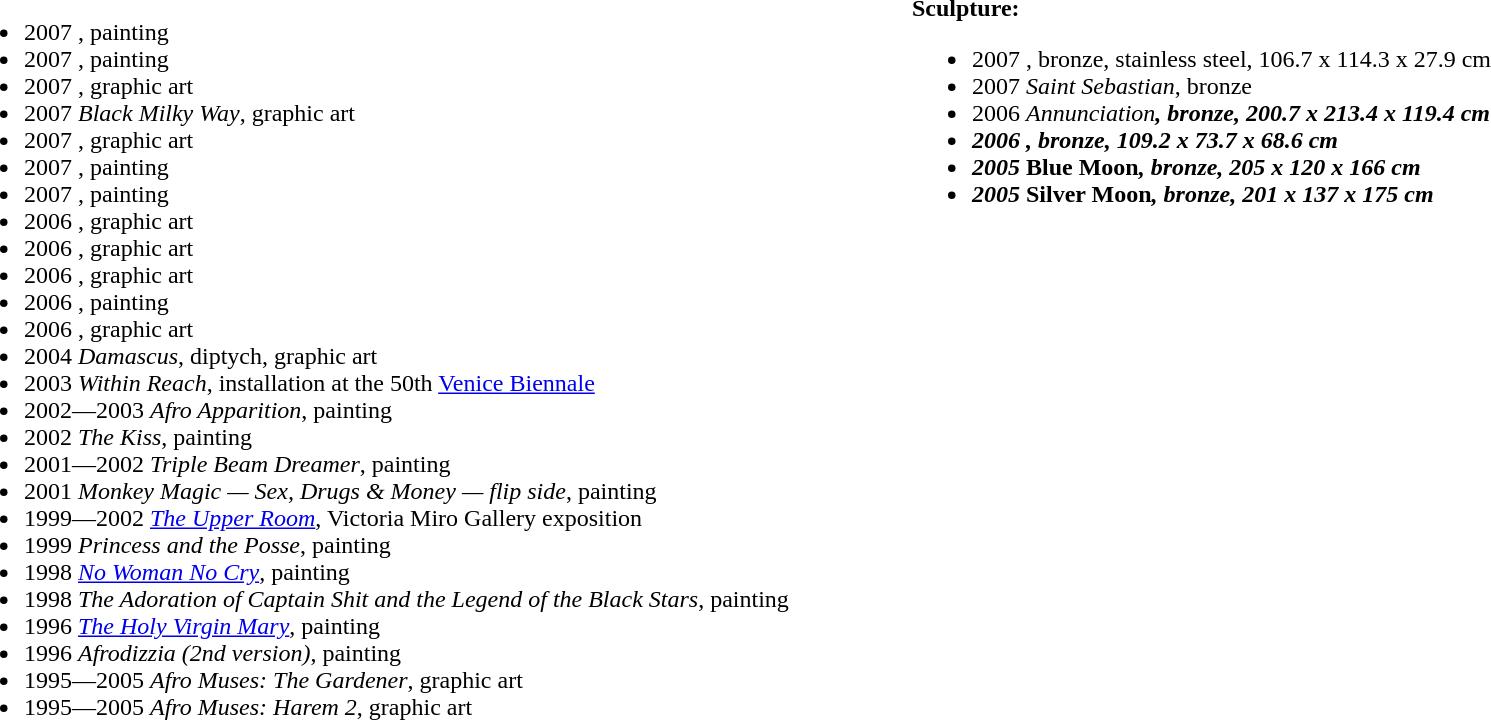<table width="100%" align="center" border="0" cellpadding="0" cellspacing="0" style="border: 0px solid #E5FFEC; background-color: #=#E5FFEC">
<tr>
<td valign="top" width="50%"><br><ul><li>2007 , painting</li><li>2007 , painting</li><li>2007 , graphic art</li><li>2007 <em>Black Milky Way</em>, graphic art</li><li>2007 , graphic art</li><li>2007 , painting</li><li>2007 , painting</li><li>2006 , graphic art</li><li>2006 , graphic art</li><li>2006 , graphic art</li><li>2006 , painting</li><li>2006 , graphic art</li><li>2004 <em>Damascus</em>, diptych, graphic art</li><li>2003 <em>Within Reach</em>, installation at the 50th <a href='#'>Venice Biennale</a></li><li>2002—2003 <em>Afro Apparition</em>, painting</li><li>2002 <em>The Kiss</em>, painting</li><li>2001—2002 <em>Triple Beam Dreamer</em>, painting</li><li>2001 <em>Monkey Magic — Sex, Drugs & Money — flip side</em>, painting</li><li>1999—2002 <em><a href='#'>The Upper Room</a></em>, Victoria Miro Gallery exposition</li><li>1999 <em>Princess and the Posse</em>, painting</li><li>1998 <em><a href='#'>No Woman No Cry</a></em>, painting</li><li>1998 <em>The Adoration of Captain Shit and the Legend of the Black Stars</em>, painting</li><li>1996 <em><a href='#'>The Holy Virgin Mary</a></em>, painting</li><li>1996 <em>Afrodizzia (2nd version)</em>, painting</li><li>1995—2005 <em>Afro Muses: The Gardener</em>, graphic art</li><li>1995—2005 <em>Afro Muses: Harem 2</em>, graphic art</li></ul></td>
<td valign="top" width="50%"><br><strong>Sculpture:</strong><ul><li>2007 , bronze, stainless steel, 106.7 x 114.3 x 27.9 cm</li><li>2007 <em>Saint Sebastian</em>, bronze</li><li>2006 <em>Annunciation<strong>, bronze, 200.7 x 213.4 x 119.4 cm</li><li>2006 , bronze, 109.2 x 73.7 x 68.6 cm</li><li>2005 </em>Blue Moon<em>, bronze, 205 x 120 x 166 cm</li><li>2005 </em>Silver Moon<em>, bronze, 201 x 137 x 175 cm</li></ul></td>
</tr>
</table>
